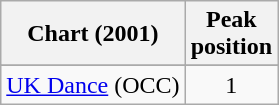<table class="wikitable sortable">
<tr>
<th>Chart (2001)</th>
<th>Peak<br>position</th>
</tr>
<tr>
</tr>
<tr>
<td align="left"><a href='#'>UK Dance</a> (OCC)</td>
<td align="center">1</td>
</tr>
</table>
